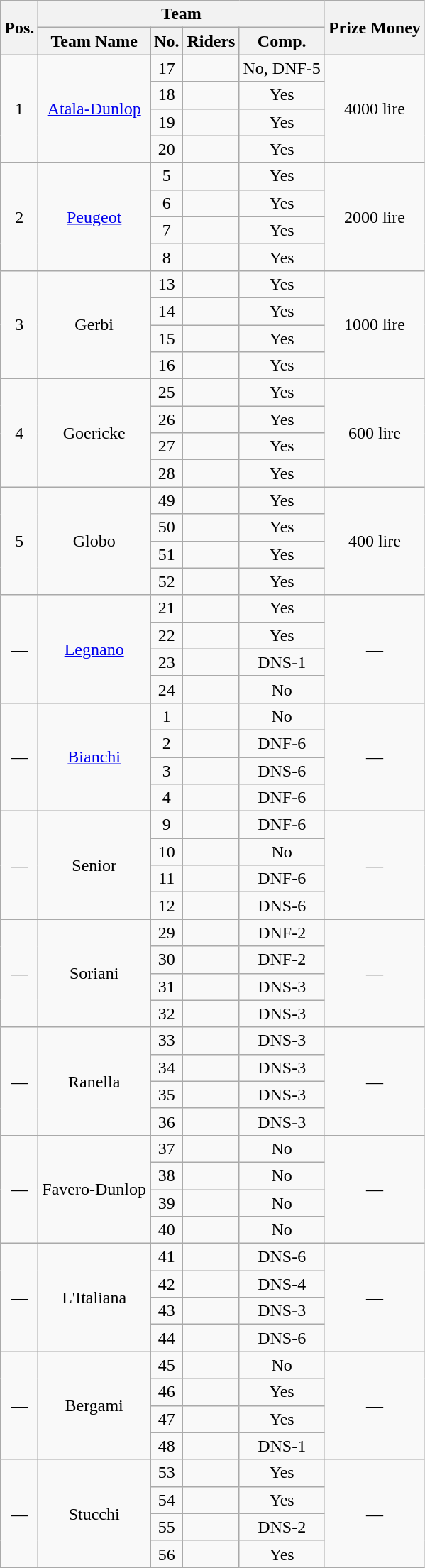<table class="wikitable">
<tr>
<th rowspan="2">Pos.</th>
<th colspan="4">Team</th>
<th rowspan="2">Prize Money</th>
</tr>
<tr>
<th>Team Name</th>
<th>No.</th>
<th>Riders</th>
<th>Comp.</th>
</tr>
<tr>
<td style="text-align:center;" rowspan="4">1</td>
<td style="text-align:center;" rowspan="4"><a href='#'>Atala-Dunlop</a></td>
<td style="text-align:center;">17</td>
<td></td>
<td style="text-align:center;">No, DNF-5</td>
<td style="text-align:center;" rowspan="4">4000 lire</td>
</tr>
<tr>
<td style="text-align:center;">18</td>
<td></td>
<td style="text-align:center;">Yes</td>
</tr>
<tr>
<td style="text-align:center;">19</td>
<td></td>
<td style="text-align:center;">Yes</td>
</tr>
<tr>
<td style="text-align:center;">20</td>
<td></td>
<td style="text-align:center;">Yes</td>
</tr>
<tr>
<td style="text-align:center;" rowspan="4">2</td>
<td style="text-align:center;" rowspan="4"><a href='#'>Peugeot</a></td>
<td style="text-align:center;">5</td>
<td></td>
<td style="text-align:center;">Yes</td>
<td style="text-align:center;" rowspan="4">2000 lire</td>
</tr>
<tr>
<td style="text-align:center;">6</td>
<td></td>
<td style="text-align:center;">Yes</td>
</tr>
<tr>
<td style="text-align:center;">7</td>
<td></td>
<td style="text-align:center;">Yes</td>
</tr>
<tr>
<td style="text-align:center;">8</td>
<td></td>
<td style="text-align:center;">Yes</td>
</tr>
<tr>
<td style="text-align:center;" rowspan="4">3</td>
<td style="text-align:center;" rowspan="4">Gerbi</td>
<td style="text-align:center;">13</td>
<td></td>
<td style="text-align:center;">Yes</td>
<td style="text-align:center;" rowspan="4">1000 lire</td>
</tr>
<tr>
<td style="text-align:center;">14</td>
<td></td>
<td style="text-align:center;">Yes</td>
</tr>
<tr>
<td style="text-align:center;">15</td>
<td></td>
<td style="text-align:center;">Yes</td>
</tr>
<tr>
<td style="text-align:center;">16</td>
<td></td>
<td style="text-align:center;">Yes</td>
</tr>
<tr>
<td style="text-align:center;" rowspan="4">4</td>
<td style="text-align:center;" rowspan="4">Goericke</td>
<td style="text-align:center;">25</td>
<td></td>
<td style="text-align:center;">Yes</td>
<td style="text-align:center;" rowspan="4">600 lire</td>
</tr>
<tr>
<td style="text-align:center;">26</td>
<td></td>
<td style="text-align:center;">Yes</td>
</tr>
<tr>
<td style="text-align:center;">27</td>
<td></td>
<td style="text-align:center;">Yes</td>
</tr>
<tr>
<td style="text-align:center;">28</td>
<td></td>
<td style="text-align:center;">Yes</td>
</tr>
<tr>
<td style="text-align:center;" rowspan="4">5</td>
<td style="text-align:center;" rowspan="4">Globo</td>
<td style="text-align:center;">49</td>
<td></td>
<td style="text-align:center;">Yes</td>
<td style="text-align:center;" rowspan="4">400 lire</td>
</tr>
<tr>
<td style="text-align:center;">50</td>
<td></td>
<td style="text-align:center;">Yes</td>
</tr>
<tr>
<td style="text-align:center;">51</td>
<td></td>
<td style="text-align:center;">Yes</td>
</tr>
<tr>
<td style="text-align:center;">52</td>
<td></td>
<td style="text-align:center;">Yes</td>
</tr>
<tr>
<td style="text-align:center;" rowspan="4">—</td>
<td style="text-align:center;" rowspan="4"><a href='#'>Legnano</a></td>
<td style="text-align:center;">21</td>
<td></td>
<td style="text-align:center;">Yes</td>
<td style="text-align:center;" rowspan="4">—</td>
</tr>
<tr>
<td style="text-align:center;">22</td>
<td></td>
<td style="text-align:center;">Yes</td>
</tr>
<tr>
<td style="text-align:center;">23</td>
<td></td>
<td style="text-align:center;">DNS-1</td>
</tr>
<tr>
<td style="text-align:center;">24</td>
<td></td>
<td style="text-align:center;">No</td>
</tr>
<tr>
<td style="text-align:center;" rowspan="4">—</td>
<td style="text-align:center;" rowspan="4"><a href='#'>Bianchi</a></td>
<td style="text-align:center;">1</td>
<td></td>
<td style="text-align:center;">No</td>
<td style="text-align:center;" rowspan="4">—</td>
</tr>
<tr>
<td style="text-align:center;">2</td>
<td></td>
<td style="text-align:center;">DNF-6</td>
</tr>
<tr>
<td style="text-align:center;">3</td>
<td></td>
<td style="text-align:center;">DNS-6</td>
</tr>
<tr>
<td style="text-align:center;">4</td>
<td></td>
<td style="text-align:center;">DNF-6</td>
</tr>
<tr>
<td style="text-align:center;" rowspan="4">—</td>
<td style="text-align:center;" rowspan="4">Senior</td>
<td style="text-align:center;">9</td>
<td></td>
<td style="text-align:center;">DNF-6</td>
<td style="text-align:center;" rowspan="4">—</td>
</tr>
<tr>
<td style="text-align:center;">10</td>
<td></td>
<td style="text-align:center;">No</td>
</tr>
<tr>
<td style="text-align:center;">11</td>
<td></td>
<td style="text-align:center;">DNF-6</td>
</tr>
<tr>
<td style="text-align:center;">12</td>
<td></td>
<td style="text-align:center;">DNS-6</td>
</tr>
<tr>
<td style="text-align:center;" rowspan="4">—</td>
<td style="text-align:center;" rowspan="4">Soriani</td>
<td style="text-align:center;">29</td>
<td></td>
<td style="text-align:center;">DNF-2</td>
<td style="text-align:center;" rowspan="4">—</td>
</tr>
<tr>
<td style="text-align:center;">30</td>
<td></td>
<td style="text-align:center;">DNF-2</td>
</tr>
<tr>
<td style="text-align:center;">31</td>
<td></td>
<td style="text-align:center;">DNS-3</td>
</tr>
<tr>
<td style="text-align:center;">32</td>
<td></td>
<td style="text-align:center;">DNS-3</td>
</tr>
<tr>
<td style="text-align:center;" rowspan="4">—</td>
<td style="text-align:center;" rowspan="4">Ranella</td>
<td style="text-align:center;">33</td>
<td></td>
<td style="text-align:center;">DNS-3</td>
<td style="text-align:center;" rowspan="4">—</td>
</tr>
<tr>
<td style="text-align:center;">34</td>
<td></td>
<td style="text-align:center;">DNS-3</td>
</tr>
<tr>
<td style="text-align:center;">35</td>
<td></td>
<td style="text-align:center;">DNS-3</td>
</tr>
<tr>
<td style="text-align:center;">36</td>
<td></td>
<td style="text-align:center;">DNS-3</td>
</tr>
<tr>
<td style="text-align:center;" rowspan="4">—</td>
<td style="text-align:center;" rowspan="4">Favero-Dunlop</td>
<td style="text-align:center;">37</td>
<td></td>
<td style="text-align:center;">No</td>
<td style="text-align:center;" rowspan="4">—</td>
</tr>
<tr>
<td style="text-align:center;">38</td>
<td></td>
<td style="text-align:center;">No</td>
</tr>
<tr>
<td style="text-align:center;">39</td>
<td></td>
<td style="text-align:center;">No</td>
</tr>
<tr>
<td style="text-align:center;">40</td>
<td></td>
<td style="text-align:center;">No</td>
</tr>
<tr>
<td style="text-align:center;" rowspan="4">—</td>
<td style="text-align:center;" rowspan="4">L'Italiana</td>
<td style="text-align:center;">41</td>
<td></td>
<td style="text-align:center;">DNS-6</td>
<td style="text-align:center;" rowspan="4">—</td>
</tr>
<tr>
<td style="text-align:center;">42</td>
<td></td>
<td style="text-align:center;">DNS-4</td>
</tr>
<tr>
<td style="text-align:center;">43</td>
<td></td>
<td style="text-align:center;">DNS-3</td>
</tr>
<tr>
<td style="text-align:center;">44</td>
<td></td>
<td style="text-align:center;">DNS-6</td>
</tr>
<tr>
<td style="text-align:center;" rowspan="4">—</td>
<td style="text-align:center;" rowspan="4">Bergami</td>
<td style="text-align:center;">45</td>
<td></td>
<td style="text-align:center;">No</td>
<td style="text-align:center;" rowspan="4">—</td>
</tr>
<tr>
<td style="text-align:center;">46</td>
<td></td>
<td style="text-align:center;">Yes</td>
</tr>
<tr>
<td style="text-align:center;">47</td>
<td></td>
<td style="text-align:center;">Yes</td>
</tr>
<tr>
<td style="text-align:center;">48</td>
<td></td>
<td style="text-align:center;">DNS-1</td>
</tr>
<tr>
<td style="text-align:center;" rowspan="4">—</td>
<td style="text-align:center;" rowspan="4">Stucchi</td>
<td style="text-align:center;">53</td>
<td></td>
<td style="text-align:center;">Yes</td>
<td style="text-align:center;" rowspan="4">—</td>
</tr>
<tr>
<td style="text-align:center;">54</td>
<td></td>
<td style="text-align:center;">Yes</td>
</tr>
<tr>
<td style="text-align:center;">55</td>
<td></td>
<td style="text-align:center;">DNS-2</td>
</tr>
<tr>
<td style="text-align:center;">56</td>
<td></td>
<td style="text-align:center;">Yes</td>
</tr>
</table>
